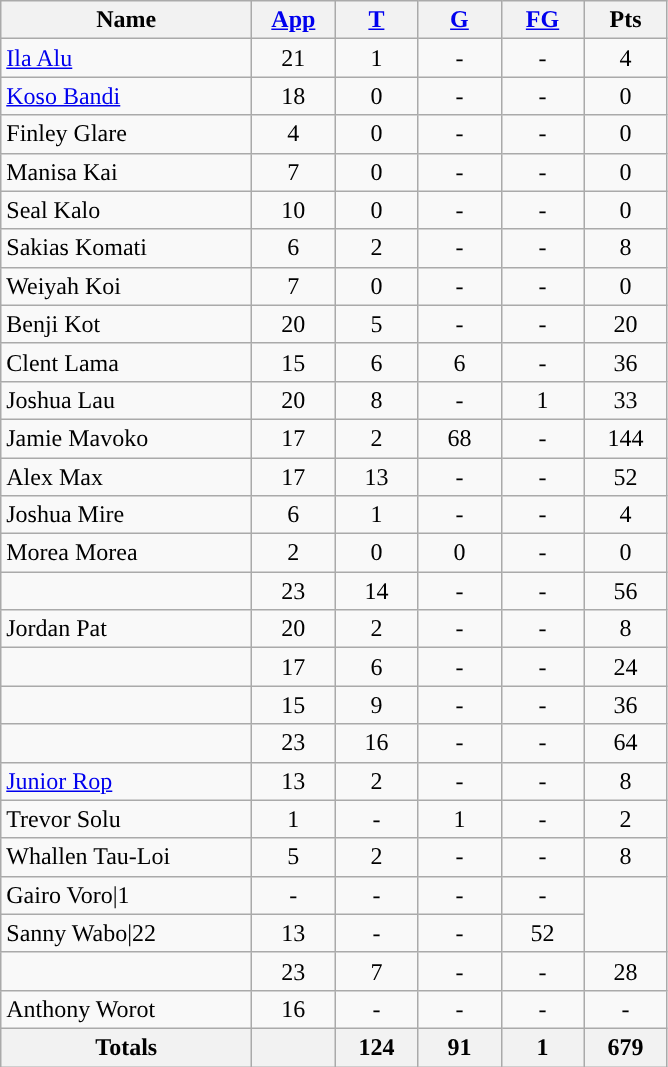<table class="wikitable sortable" style="text-align: center;">
<tr>
<th style="width:10em">Name</th>
<th style="width:3em"><a href='#'>App</a></th>
<th style="width:3em"><a href='#'>T</a></th>
<th style="width:3em"><a href='#'>G</a></th>
<th style="width:3em"><a href='#'>FG</a></th>
<th style="width:3em">Pts</th>
</tr>
<tr>
<td style="text-align:left;"><a href='#'>Ila Alu</a></td>
<td>21</td>
<td>1</td>
<td>-</td>
<td>-</td>
<td>4</td>
</tr>
<tr>
<td style="text-align:left;"><a href='#'>Koso Bandi</a></td>
<td>18</td>
<td>0</td>
<td>-</td>
<td>-</td>
<td>0</td>
</tr>
<tr>
<td style="text-align:left;">Finley Glare</td>
<td>4</td>
<td>0</td>
<td>-</td>
<td>-</td>
<td>0</td>
</tr>
<tr>
<td style="text-align:left;">Manisa Kai</td>
<td>7</td>
<td>0</td>
<td>-</td>
<td>-</td>
<td>0</td>
</tr>
<tr>
<td style="text-align:left;">Seal Kalo</td>
<td>10</td>
<td>0</td>
<td>-</td>
<td>-</td>
<td>0</td>
</tr>
<tr>
<td style="text-align:left;">Sakias Komati</td>
<td>6</td>
<td>2</td>
<td>-</td>
<td>-</td>
<td>8</td>
</tr>
<tr>
<td style="text-align:left;">Weiyah Koi</td>
<td>7</td>
<td>0</td>
<td>-</td>
<td>-</td>
<td>0</td>
</tr>
<tr>
<td style="text-align:left;">Benji Kot</td>
<td>20</td>
<td>5</td>
<td>-</td>
<td>-</td>
<td>20</td>
</tr>
<tr>
<td style="text-align:left;">Clent Lama</td>
<td>15</td>
<td>6</td>
<td>6</td>
<td>-</td>
<td>36</td>
</tr>
<tr>
<td style="text-align:left;">Joshua Lau</td>
<td>20</td>
<td>8</td>
<td>-</td>
<td>1</td>
<td>33</td>
</tr>
<tr>
<td style="text-align:left;">Jamie Mavoko</td>
<td>17</td>
<td>2</td>
<td>68</td>
<td>-</td>
<td>144</td>
</tr>
<tr>
<td style="text-align:left;">Alex Max</td>
<td>17</td>
<td>13</td>
<td>-</td>
<td>-</td>
<td>52</td>
</tr>
<tr>
<td style="text-align:left;">Joshua Mire</td>
<td>6</td>
<td>1</td>
<td>-</td>
<td>-</td>
<td>4</td>
</tr>
<tr>
<td style="text-align:left;">Morea Morea</td>
<td>2</td>
<td>0</td>
<td>0</td>
<td>-</td>
<td>0</td>
</tr>
<tr>
<td style="text-align:left;"></td>
<td>23</td>
<td>14</td>
<td>-</td>
<td>-</td>
<td>56</td>
</tr>
<tr>
<td style="text-align:left;">Jordan Pat</td>
<td>20</td>
<td>2</td>
<td>-</td>
<td>-</td>
<td>8</td>
</tr>
<tr>
<td style="text-align:left;"></td>
<td>17</td>
<td>6</td>
<td>-</td>
<td>-</td>
<td>24</td>
</tr>
<tr>
<td style="text-align:left;"></td>
<td>15</td>
<td>9</td>
<td>-</td>
<td>-</td>
<td>36</td>
</tr>
<tr>
<td style="text-align:left;"></td>
<td>23</td>
<td>16</td>
<td>-</td>
<td>-</td>
<td>64</td>
</tr>
<tr>
<td style="text-align:left;"><a href='#'>Junior Rop</a></td>
<td>13</td>
<td>2</td>
<td>-</td>
<td>-</td>
<td>8</td>
</tr>
<tr>
<td style="text-align:left;">Trevor Solu</td>
<td>1</td>
<td>-</td>
<td>1</td>
<td>-</td>
<td>2</td>
</tr>
<tr>
<td style="text-align:left;">Whallen Tau-Loi</td>
<td>5</td>
<td>2</td>
<td>-</td>
<td>-</td>
<td>8</td>
</tr>
<tr>
<td style="text-align:left;">Gairo Voro|1</td>
<td>-</td>
<td>-</td>
<td>-</td>
<td>-</td>
</tr>
<tr>
<td style="text-align:left;">Sanny Wabo|22</td>
<td>13</td>
<td>-</td>
<td>-</td>
<td>52</td>
</tr>
<tr>
<td style="text-align:left;"></td>
<td>23</td>
<td>7</td>
<td>-</td>
<td>-</td>
<td>28</td>
</tr>
<tr>
<td style="text-align:left;">Anthony Worot</td>
<td>16</td>
<td>-</td>
<td>-</td>
<td>-</td>
<td>-</td>
</tr>
<tr class="sortbottom">
<th>Totals</th>
<th></th>
<th>124</th>
<th>91</th>
<th>1</th>
<th>679</th>
</tr>
</table>
